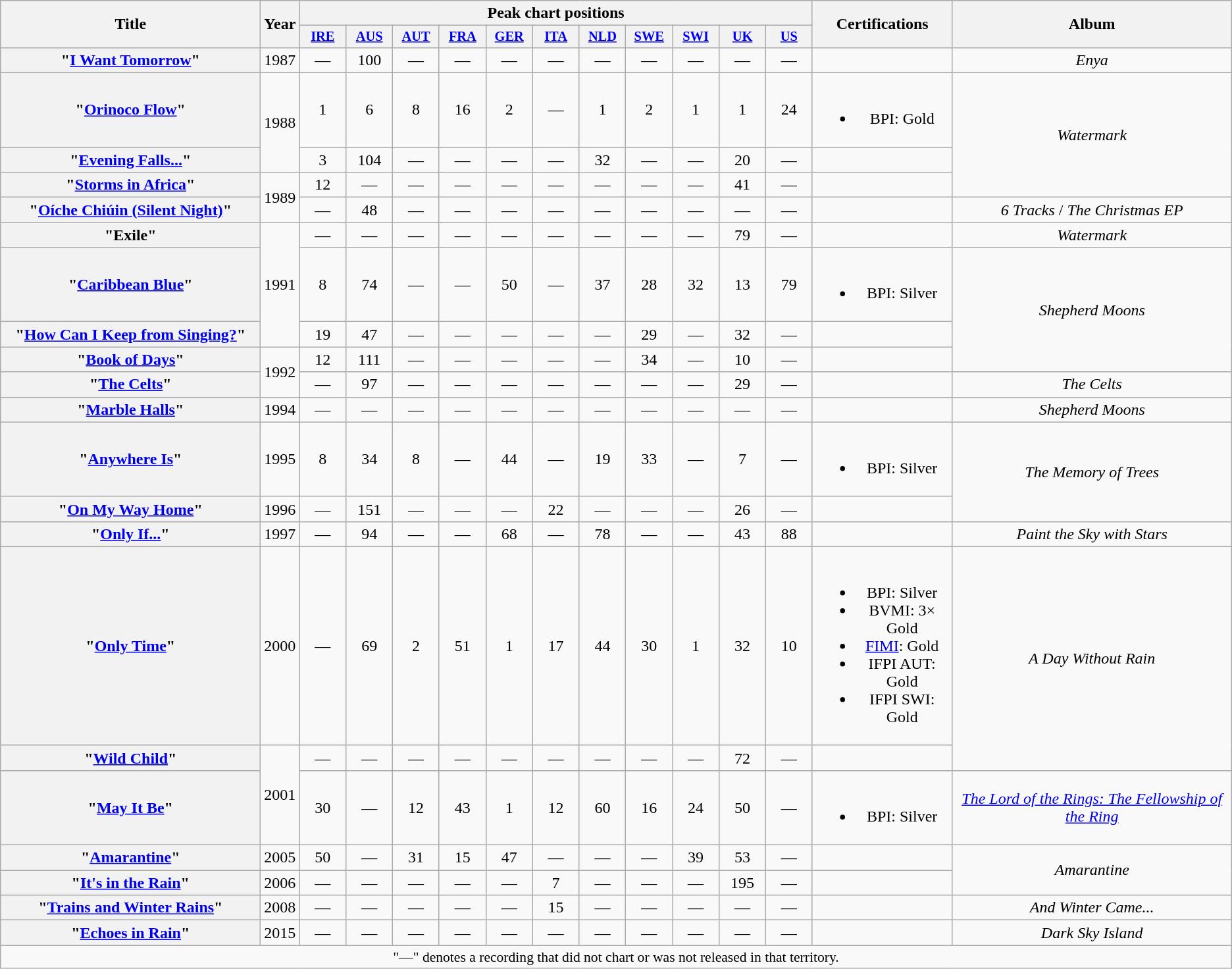<table class="wikitable plainrowheaders" style="text-align:center;">
<tr>
<th scope="col" rowspan="2"style="width:16em;">Title</th>
<th scope="col" rowspan="2">Year</th>
<th scope="col" colspan="11">Peak chart positions</th>
<th scope="col" rowspan="2">Certifications</th>
<th scope="col" rowspan="2">Album</th>
</tr>
<tr>
<th style="width:3em;font-size:85%"><a href='#'>IRE</a><br></th>
<th style="width:3em;font-size:85%"><a href='#'>AUS</a><br></th>
<th style="width:3em;font-size:85%"><a href='#'>AUT</a><br></th>
<th style="width:3em;font-size:85%"><a href='#'>FRA</a><br></th>
<th style="width:3em;font-size:85%"><a href='#'>GER</a><br></th>
<th style="width:3em;font-size:85%;"><a href='#'>ITA</a><br></th>
<th style="width:3em;font-size:85%"><a href='#'>NLD</a><br></th>
<th style="width:3em;font-size:85%"><a href='#'>SWE</a><br></th>
<th style="width:3em;font-size:85%"><a href='#'>SWI</a><br></th>
<th style="width:3em;font-size:85%"><a href='#'>UK</a><br></th>
<th style="width:3em;font-size:85%"><a href='#'>US</a><br></th>
</tr>
<tr>
<th scope="row" align="left">"<a href='#'>I Want Tomorrow</a>"</th>
<td>1987</td>
<td>—</td>
<td>100</td>
<td>—</td>
<td>—</td>
<td>—</td>
<td>—</td>
<td>—</td>
<td>—</td>
<td>—</td>
<td>—</td>
<td>—</td>
<td></td>
<td><em>Enya</em></td>
</tr>
<tr>
<th scope="row" align="left">"<a href='#'>Orinoco Flow</a>"</th>
<td rowspan="2">1988</td>
<td>1</td>
<td>6</td>
<td>8</td>
<td>16</td>
<td>2</td>
<td>—</td>
<td>1</td>
<td>2</td>
<td>1</td>
<td>1</td>
<td>24</td>
<td><br><ul><li>BPI: Gold</li></ul></td>
<td rowspan="3"><em>Watermark</em></td>
</tr>
<tr>
<th scope="row" align="left">"<a href='#'>Evening Falls...</a>"</th>
<td>3</td>
<td>104</td>
<td>—</td>
<td>—</td>
<td>—</td>
<td>—</td>
<td>32</td>
<td>—</td>
<td>—</td>
<td>20</td>
<td>—</td>
<td></td>
</tr>
<tr>
<th scope="row" align="left">"<a href='#'>Storms in Africa</a>"</th>
<td rowspan="2">1989</td>
<td>12</td>
<td>—</td>
<td>—</td>
<td>—</td>
<td>—</td>
<td>—</td>
<td>—</td>
<td>—</td>
<td>—</td>
<td>41</td>
<td>—</td>
<td></td>
</tr>
<tr>
<th scope="row" align="left">"<a href='#'>Oíche Chiúin (Silent Night)</a>"</th>
<td>—</td>
<td>48</td>
<td>—</td>
<td>—</td>
<td>—</td>
<td>—</td>
<td>—</td>
<td>—</td>
<td>—</td>
<td>—</td>
<td>—</td>
<td></td>
<td><em>6 Tracks</em> / <em>The Christmas EP</em></td>
</tr>
<tr>
<th scope="row" align="left">"Exile"</th>
<td rowspan="3">1991</td>
<td>—</td>
<td>—</td>
<td>—</td>
<td>—</td>
<td>—</td>
<td>—</td>
<td>—</td>
<td>—</td>
<td>—</td>
<td>79</td>
<td>—</td>
<td></td>
<td><em>Watermark</em></td>
</tr>
<tr>
<th scope="row" align="left">"<a href='#'>Caribbean Blue</a>"</th>
<td>8</td>
<td>74</td>
<td>—</td>
<td>—</td>
<td>50</td>
<td>—</td>
<td>37</td>
<td>28</td>
<td>32</td>
<td>13</td>
<td>79</td>
<td><br><ul><li>BPI: Silver</li></ul></td>
<td rowspan="3"><em>Shepherd Moons</em></td>
</tr>
<tr>
<th scope="row" align="left">"<a href='#'>How Can I Keep from Singing?</a>"</th>
<td>19</td>
<td>47</td>
<td>—</td>
<td>—</td>
<td>—</td>
<td>—</td>
<td>—</td>
<td>29</td>
<td>—</td>
<td>32</td>
<td>—</td>
<td></td>
</tr>
<tr>
<th scope="row" align="left">"<a href='#'>Book of Days</a>"</th>
<td rowspan="2">1992</td>
<td>12</td>
<td>111</td>
<td>—</td>
<td>—</td>
<td>—</td>
<td>—</td>
<td>—</td>
<td>34</td>
<td>—</td>
<td>10</td>
<td>—</td>
<td></td>
</tr>
<tr>
<th scope="row" align="left">"<a href='#'>The Celts</a>"</th>
<td>—</td>
<td>97</td>
<td>—</td>
<td>—</td>
<td>—</td>
<td>—</td>
<td>—</td>
<td>—</td>
<td>—</td>
<td>29</td>
<td>—</td>
<td></td>
<td><em>The Celts</em></td>
</tr>
<tr>
<th scope="row" align="left">"<a href='#'>Marble Halls</a>"</th>
<td>1994</td>
<td>—</td>
<td>—</td>
<td>—</td>
<td>—</td>
<td>—</td>
<td>—</td>
<td>—</td>
<td>—</td>
<td>—</td>
<td>—</td>
<td>—</td>
<td></td>
<td><em>Shepherd Moons</em></td>
</tr>
<tr>
<th scope="row" align="left">"<a href='#'>Anywhere Is</a>"</th>
<td>1995</td>
<td>8</td>
<td>34</td>
<td>8</td>
<td>—</td>
<td>44</td>
<td>—</td>
<td>19</td>
<td>33</td>
<td>—</td>
<td>7</td>
<td>—</td>
<td><br><ul><li>BPI: Silver</li></ul></td>
<td rowspan="2"><em>The Memory of Trees</em></td>
</tr>
<tr>
<th scope="row" align="left">"<a href='#'>On My Way Home</a>"</th>
<td>1996</td>
<td>—</td>
<td>151</td>
<td>—</td>
<td>—</td>
<td>—</td>
<td>22</td>
<td>—</td>
<td>—</td>
<td>—</td>
<td>26</td>
<td>—</td>
<td></td>
</tr>
<tr>
<th scope="row" align="left">"<a href='#'>Only If...</a>"</th>
<td>1997</td>
<td>—</td>
<td>94</td>
<td>—</td>
<td>—</td>
<td>68</td>
<td>—</td>
<td>78</td>
<td>—</td>
<td>—</td>
<td>43</td>
<td>88</td>
<td></td>
<td><em>Paint the Sky with Stars</em></td>
</tr>
<tr>
<th scope="row" align="left">"<a href='#'>Only Time</a>"</th>
<td>2000</td>
<td>—</td>
<td>69</td>
<td>2</td>
<td>51</td>
<td>1</td>
<td>17</td>
<td>44</td>
<td>30</td>
<td>1</td>
<td>32</td>
<td>10</td>
<td><br><ul><li>BPI: Silver</li><li>BVMI: 3× Gold</li><li><a href='#'>FIMI</a>: Gold</li><li>IFPI AUT: Gold</li><li>IFPI SWI: Gold</li></ul></td>
<td rowspan="2"><em>A Day Without Rain</em></td>
</tr>
<tr>
<th scope="row" align="left">"<a href='#'>Wild Child</a>"</th>
<td rowspan="2">2001</td>
<td>—</td>
<td>—</td>
<td>—</td>
<td>—</td>
<td>—</td>
<td>—</td>
<td>—</td>
<td>—</td>
<td>—</td>
<td>72</td>
<td>—</td>
<td></td>
</tr>
<tr>
<th scope="row" align="left">"<a href='#'>May It Be</a>"</th>
<td>30</td>
<td>—</td>
<td>12</td>
<td>43</td>
<td>1</td>
<td>12</td>
<td>60</td>
<td>16</td>
<td>24</td>
<td>50</td>
<td>—</td>
<td><br><ul><li>BPI: Silver</li></ul></td>
<td><em><a href='#'>The Lord of the Rings: The Fellowship of the Ring</a></em></td>
</tr>
<tr>
<th scope="row" align="left">"<a href='#'>Amarantine</a>"</th>
<td>2005</td>
<td>50</td>
<td>—</td>
<td>31</td>
<td>15</td>
<td>47</td>
<td>—</td>
<td>—</td>
<td>—</td>
<td>39</td>
<td>53</td>
<td>—</td>
<td></td>
<td rowspan="2"><em>Amarantine</em></td>
</tr>
<tr>
<th scope="row" align="left">"<a href='#'>It's in the Rain</a>"</th>
<td>2006</td>
<td>—</td>
<td>—</td>
<td>—</td>
<td>—</td>
<td>—</td>
<td>7</td>
<td>—</td>
<td>—</td>
<td>—</td>
<td>195</td>
<td>—</td>
<td></td>
</tr>
<tr>
<th scope="row" align="left">"<a href='#'>Trains and Winter Rains</a>"</th>
<td>2008</td>
<td>—</td>
<td>—</td>
<td>—</td>
<td>—</td>
<td>—</td>
<td>15</td>
<td>—</td>
<td>—</td>
<td>—</td>
<td>—</td>
<td>—</td>
<td></td>
<td><em>And Winter Came...</em></td>
</tr>
<tr>
<th scope="row" align="left">"<a href='#'>Echoes in Rain</a>"</th>
<td>2015</td>
<td>—</td>
<td>—</td>
<td>—</td>
<td>—</td>
<td>—</td>
<td>—</td>
<td>—</td>
<td>—</td>
<td>—</td>
<td>—</td>
<td>—</td>
<td></td>
<td><em>Dark Sky Island</em></td>
</tr>
<tr>
<td colspan="16" style="font-size:90%">"—" denotes a recording that did not chart or was not released in that territory.</td>
</tr>
</table>
